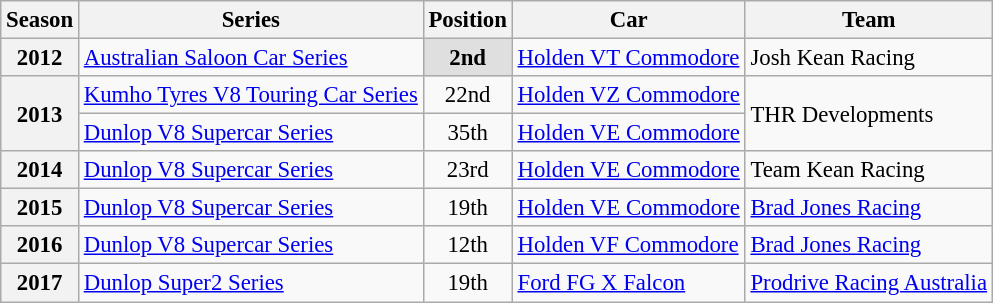<table class="wikitable" style="font-size: 95%;">
<tr>
<th>Season</th>
<th>Series</th>
<th>Position</th>
<th>Car</th>
<th>Team</th>
</tr>
<tr>
<th>2012</th>
<td><a href='#'>Australian Saloon Car Series</a></td>
<td align="center" style="background: #dfdfdf"><strong>2nd</strong></td>
<td><a href='#'>Holden VT Commodore</a></td>
<td>Josh Kean Racing</td>
</tr>
<tr>
<th rowspan=2>2013</th>
<td><a href='#'>Kumho Tyres V8 Touring Car Series</a></td>
<td align="center">22nd</td>
<td><a href='#'>Holden VZ Commodore</a></td>
<td rowspan=2>THR Developments</td>
</tr>
<tr>
<td><a href='#'>Dunlop V8 Supercar Series</a></td>
<td align="center">35th</td>
<td><a href='#'>Holden VE Commodore</a></td>
</tr>
<tr>
<th>2014</th>
<td><a href='#'>Dunlop V8 Supercar Series</a></td>
<td align="center">23rd</td>
<td><a href='#'>Holden VE Commodore</a></td>
<td>Team Kean Racing</td>
</tr>
<tr>
<th>2015</th>
<td><a href='#'>Dunlop V8 Supercar Series</a></td>
<td align="center">19th</td>
<td><a href='#'>Holden VE Commodore</a></td>
<td><a href='#'>Brad Jones Racing</a></td>
</tr>
<tr>
<th>2016</th>
<td><a href='#'>Dunlop V8 Supercar Series</a></td>
<td align="center">12th</td>
<td><a href='#'>Holden VF Commodore</a></td>
<td><a href='#'>Brad Jones Racing</a></td>
</tr>
<tr>
<th>2017</th>
<td><a href='#'>Dunlop Super2 Series</a></td>
<td align="center">19th</td>
<td><a href='#'>Ford FG X Falcon</a></td>
<td><a href='#'>Prodrive Racing Australia</a></td>
</tr>
</table>
